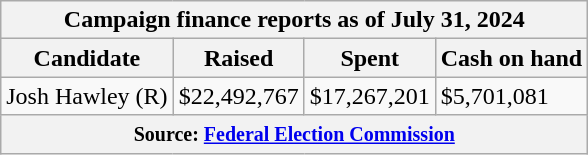<table class="wikitable sortable">
<tr>
<th colspan=4>Campaign finance reports as of July 31, 2024</th>
</tr>
<tr style="text-align:center;">
<th>Candidate</th>
<th>Raised</th>
<th>Spent</th>
<th>Cash on hand</th>
</tr>
<tr>
<td>Josh Hawley (R)</td>
<td>$22,492,767</td>
<td>$17,267,201</td>
<td>$5,701,081</td>
</tr>
<tr>
<th colspan="4"><small>Source: <a href='#'>Federal Election Commission</a></small></th>
</tr>
</table>
